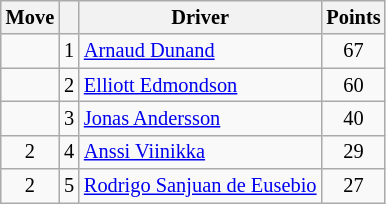<table class="wikitable" style="font-size:85%;">
<tr>
<th>Move</th>
<th></th>
<th>Driver</th>
<th>Points</th>
</tr>
<tr>
<td align="center"></td>
<td align="center">1</td>
<td><a href='#'>Arnaud Dunand</a></td>
<td align="center">67</td>
</tr>
<tr>
<td align="center"></td>
<td align="center">2</td>
<td><a href='#'>Elliott Edmondson</a></td>
<td align="center">60</td>
</tr>
<tr>
<td align="center"></td>
<td align="center">3</td>
<td><a href='#'>Jonas Andersson</a></td>
<td align="center">40</td>
</tr>
<tr>
<td align="center"> 2</td>
<td align="center">4</td>
<td><a href='#'>Anssi Viinikka</a></td>
<td align="center">29</td>
</tr>
<tr>
<td align="center"> 2</td>
<td align="center">5</td>
<td><a href='#'>Rodrigo Sanjuan de Eusebio</a></td>
<td align="center">27</td>
</tr>
</table>
